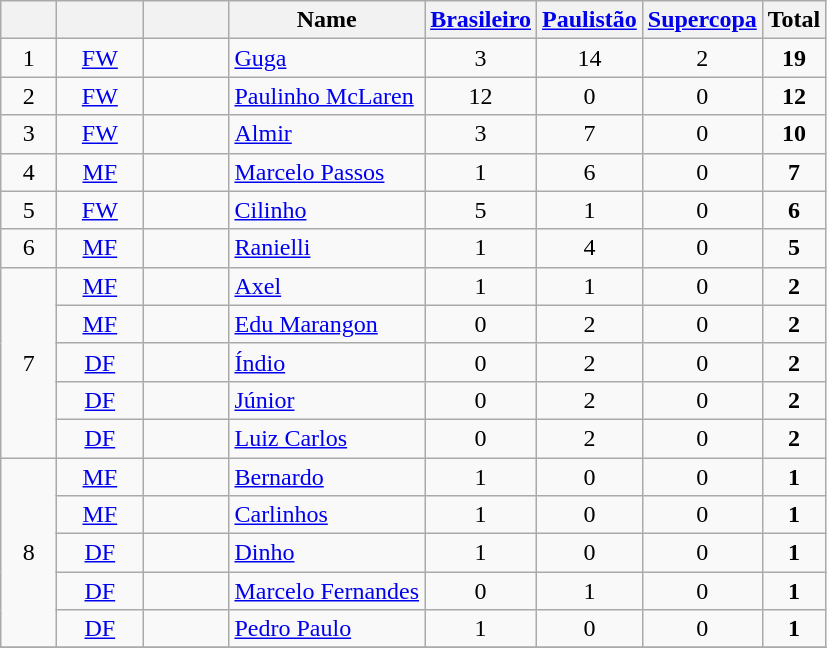<table class="wikitable sortable" style="text-align:center;">
<tr>
<th width="30"></th>
<th width="50"></th>
<th width="50"></th>
<th>Name</th>
<th><a href='#'>Brasileiro</a></th>
<th><a href='#'>Paulistão</a></th>
<th><a href='#'>Supercopa</a></th>
<th>Total</th>
</tr>
<tr>
<td rowspan=1>1</td>
<td><a href='#'>FW</a></td>
<td></td>
<td align=left><a href='#'>Guga</a></td>
<td>3</td>
<td>14</td>
<td>2</td>
<td><strong>19</strong></td>
</tr>
<tr>
<td rowspan=1>2</td>
<td><a href='#'>FW</a></td>
<td></td>
<td align=left><a href='#'>Paulinho McLaren</a></td>
<td>12</td>
<td>0</td>
<td>0</td>
<td><strong>12</strong></td>
</tr>
<tr>
<td rowspan=1>3</td>
<td><a href='#'>FW</a></td>
<td></td>
<td align=left><a href='#'>Almir</a></td>
<td>3</td>
<td>7</td>
<td>0</td>
<td><strong>10</strong></td>
</tr>
<tr>
<td rowspan=1>4</td>
<td><a href='#'>MF</a></td>
<td></td>
<td align=left><a href='#'>Marcelo Passos</a></td>
<td>1</td>
<td>6</td>
<td>0</td>
<td><strong>7</strong></td>
</tr>
<tr>
<td rowspan=1>5</td>
<td><a href='#'>FW</a></td>
<td></td>
<td align=left><a href='#'>Cilinho</a></td>
<td>5</td>
<td>1</td>
<td>0</td>
<td><strong>6</strong></td>
</tr>
<tr>
<td rowspan=1>6</td>
<td><a href='#'>MF</a></td>
<td></td>
<td align=left><a href='#'>Ranielli</a></td>
<td>1</td>
<td>4</td>
<td>0</td>
<td><strong>5</strong></td>
</tr>
<tr>
<td rowspan=5>7</td>
<td><a href='#'>MF</a></td>
<td></td>
<td align=left><a href='#'>Axel</a></td>
<td>1</td>
<td>1</td>
<td>0</td>
<td><strong>2</strong></td>
</tr>
<tr>
<td><a href='#'>MF</a></td>
<td></td>
<td align=left><a href='#'>Edu Marangon</a></td>
<td>0</td>
<td>2</td>
<td>0</td>
<td><strong>2</strong></td>
</tr>
<tr>
<td><a href='#'>DF</a></td>
<td></td>
<td align=left><a href='#'>Índio</a></td>
<td>0</td>
<td>2</td>
<td>0</td>
<td><strong>2</strong></td>
</tr>
<tr>
<td><a href='#'>DF</a></td>
<td></td>
<td align=left><a href='#'>Júnior</a></td>
<td>0</td>
<td>2</td>
<td>0</td>
<td><strong>2</strong></td>
</tr>
<tr>
<td><a href='#'>DF</a></td>
<td></td>
<td align=left><a href='#'>Luiz Carlos</a></td>
<td>0</td>
<td>2</td>
<td>0</td>
<td><strong>2</strong></td>
</tr>
<tr>
<td rowspan=5>8</td>
<td><a href='#'>MF</a></td>
<td></td>
<td align=left><a href='#'>Bernardo</a></td>
<td>1</td>
<td>0</td>
<td>0</td>
<td><strong>1</strong></td>
</tr>
<tr>
<td><a href='#'>MF</a></td>
<td></td>
<td align=left><a href='#'>Carlinhos</a></td>
<td>1</td>
<td>0</td>
<td>0</td>
<td><strong>1</strong></td>
</tr>
<tr>
<td><a href='#'>DF</a></td>
<td></td>
<td align=left><a href='#'>Dinho</a></td>
<td>1</td>
<td>0</td>
<td>0</td>
<td><strong>1</strong></td>
</tr>
<tr>
<td><a href='#'>DF</a></td>
<td></td>
<td align=left><a href='#'>Marcelo Fernandes</a></td>
<td>0</td>
<td>1</td>
<td>0</td>
<td><strong>1</strong></td>
</tr>
<tr>
<td><a href='#'>DF</a></td>
<td></td>
<td align=left><a href='#'>Pedro Paulo</a></td>
<td>1</td>
<td>0</td>
<td>0</td>
<td><strong>1</strong></td>
</tr>
<tr>
</tr>
</table>
